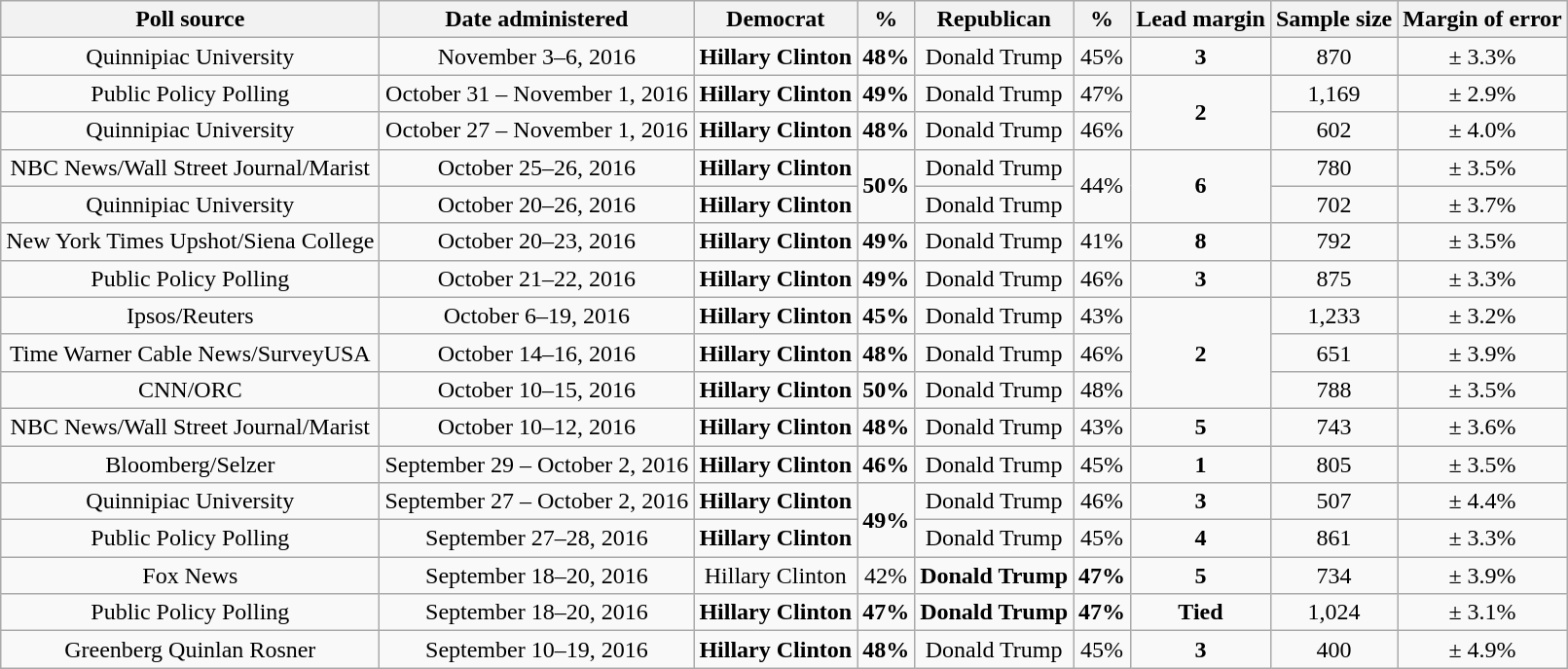<table class="wikitable" style="text-align:center;">
<tr valign=bottom>
<th>Poll source</th>
<th>Date administered</th>
<th>Democrat</th>
<th>%</th>
<th>Republican</th>
<th>%</th>
<th>Lead margin</th>
<th>Sample size</th>
<th>Margin of error</th>
</tr>
<tr>
<td>Quinnipiac University</td>
<td>November 3–6, 2016</td>
<td><strong>Hillary Clinton</strong></td>
<td><strong>48%</strong></td>
<td>Donald Trump</td>
<td>45%</td>
<td><strong>3</strong></td>
<td>870</td>
<td>± 3.3%</td>
</tr>
<tr>
<td>Public Policy Polling</td>
<td>October 31 – November 1, 2016</td>
<td><strong>Hillary Clinton</strong></td>
<td><strong>49%</strong></td>
<td>Donald Trump</td>
<td>47%</td>
<td rowspan="2" ><strong>2</strong></td>
<td>1,169</td>
<td>± 2.9%</td>
</tr>
<tr>
<td>Quinnipiac University</td>
<td>October 27 – November 1, 2016</td>
<td><strong>Hillary Clinton</strong></td>
<td><strong>48%</strong></td>
<td>Donald Trump</td>
<td>46%</td>
<td>602</td>
<td>± 4.0%</td>
</tr>
<tr>
<td>NBC News/Wall Street Journal/Marist</td>
<td>October 25–26, 2016</td>
<td><strong>Hillary Clinton</strong></td>
<td rowspan="2" ><strong>50%</strong></td>
<td>Donald Trump</td>
<td rowspan="2">44%</td>
<td rowspan="2" ><strong>6</strong></td>
<td>780</td>
<td>± 3.5%</td>
</tr>
<tr>
<td>Quinnipiac University</td>
<td>October 20–26, 2016</td>
<td><strong>Hillary Clinton</strong></td>
<td>Donald Trump</td>
<td>702</td>
<td>± 3.7%</td>
</tr>
<tr>
<td>New York Times Upshot/Siena College</td>
<td>October 20–23, 2016</td>
<td><strong>Hillary Clinton</strong></td>
<td><strong>49%</strong></td>
<td>Donald Trump</td>
<td>41%</td>
<td><strong>8</strong></td>
<td>792</td>
<td>± 3.5%</td>
</tr>
<tr>
<td>Public Policy Polling</td>
<td>October 21–22, 2016</td>
<td><strong>Hillary Clinton</strong></td>
<td><strong>49%</strong></td>
<td>Donald Trump</td>
<td>46%</td>
<td><strong>3</strong></td>
<td>875</td>
<td>± 3.3%</td>
</tr>
<tr>
<td>Ipsos/Reuters</td>
<td>October 6–19, 2016</td>
<td><strong>Hillary Clinton</strong></td>
<td><strong>45%</strong></td>
<td>Donald Trump</td>
<td>43%</td>
<td rowspan="3" ><strong>2</strong></td>
<td>1,233</td>
<td>± 3.2%</td>
</tr>
<tr>
<td>Time Warner Cable News/SurveyUSA</td>
<td>October 14–16, 2016</td>
<td><strong>Hillary Clinton</strong></td>
<td><strong>48%</strong></td>
<td>Donald Trump</td>
<td>46%</td>
<td>651</td>
<td>± 3.9%</td>
</tr>
<tr>
<td>CNN/ORC</td>
<td>October 10–15, 2016</td>
<td><strong>Hillary Clinton</strong></td>
<td><strong>50%</strong></td>
<td>Donald Trump</td>
<td>48%</td>
<td>788</td>
<td>± 3.5%</td>
</tr>
<tr>
<td>NBC News/Wall Street Journal/Marist</td>
<td>October 10–12, 2016</td>
<td><strong>Hillary Clinton</strong></td>
<td><strong>48%</strong></td>
<td>Donald Trump</td>
<td>43%</td>
<td><strong>5</strong></td>
<td>743</td>
<td>± 3.6%</td>
</tr>
<tr>
<td>Bloomberg/Selzer</td>
<td>September 29 – October 2, 2016</td>
<td><strong>Hillary Clinton</strong></td>
<td><strong>46%</strong></td>
<td>Donald Trump</td>
<td>45%</td>
<td><strong>1</strong></td>
<td>805</td>
<td>± 3.5%</td>
</tr>
<tr>
<td>Quinnipiac University</td>
<td>September 27 – October 2, 2016</td>
<td><strong>Hillary Clinton</strong></td>
<td rowspan="2" ><strong>49%</strong></td>
<td>Donald Trump</td>
<td>46%</td>
<td><strong>3</strong></td>
<td>507</td>
<td>± 4.4%</td>
</tr>
<tr>
<td>Public Policy Polling</td>
<td>September 27–28, 2016</td>
<td><strong>Hillary Clinton</strong></td>
<td>Donald Trump</td>
<td>45%</td>
<td><strong>4</strong></td>
<td>861</td>
<td>± 3.3%</td>
</tr>
<tr>
<td>Fox News</td>
<td>September 18–20, 2016</td>
<td>Hillary Clinton</td>
<td>42%</td>
<td><strong>Donald Trump</strong></td>
<td><strong>47%</strong></td>
<td><strong>5</strong></td>
<td>734</td>
<td>± 3.9%</td>
</tr>
<tr>
<td>Public Policy Polling</td>
<td>September 18–20, 2016</td>
<td><strong>Hillary Clinton</strong></td>
<td align=center><strong>47%</strong></td>
<td><strong>Donald Trump</strong></td>
<td align=center><strong>47%</strong></td>
<td align=center><strong>Tied</strong></td>
<td>1,024</td>
<td>± 3.1%</td>
</tr>
<tr>
<td>Greenberg Quinlan Rosner</td>
<td>September 10–19, 2016</td>
<td><strong>Hillary Clinton</strong></td>
<td><strong>48%</strong></td>
<td>Donald Trump</td>
<td>45%</td>
<td><strong>3</strong></td>
<td>400</td>
<td>± 4.9%</td>
</tr>
</table>
